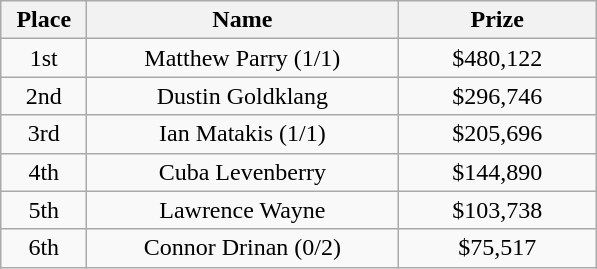<table class="wikitable">
<tr>
<th width="50">Place</th>
<th width="200">Name</th>
<th width="125">Prize</th>
</tr>
<tr>
<td align = "center">1st</td>
<td align = "center"> Matthew Parry (1/1)</td>
<td align = "center">$480,122</td>
</tr>
<tr>
<td align = "center">2nd</td>
<td align = "center"> Dustin Goldklang</td>
<td align = "center">$296,746</td>
</tr>
<tr>
<td align = "center">3rd</td>
<td align = "center"> Ian Matakis (1/1)</td>
<td align = "center">$205,696</td>
</tr>
<tr>
<td align = "center">4th</td>
<td align = "center"> Cuba Levenberry</td>
<td align = "center">$144,890</td>
</tr>
<tr>
<td align = "center">5th</td>
<td align = "center"> Lawrence Wayne</td>
<td align = "center">$103,738</td>
</tr>
<tr>
<td align = "center">6th</td>
<td align = "center"> Connor Drinan (0/2)</td>
<td align = "center">$75,517</td>
</tr>
</table>
